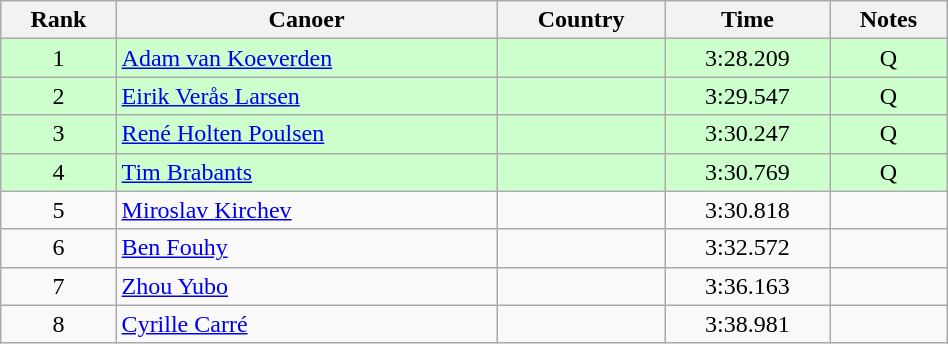<table class="wikitable" width=50% style="text-align:center;">
<tr>
<th>Rank</th>
<th>Canoer</th>
<th>Country</th>
<th>Time</th>
<th>Notes</th>
</tr>
<tr bgcolor=ccffcc>
<td>1</td>
<td align="left"><a href='#'>Adam van Koeverden</a></td>
<td align="left"></td>
<td>3:28.209</td>
<td>Q</td>
</tr>
<tr bgcolor=ccffcc>
<td>2</td>
<td align="left"><a href='#'>Eirik Verås Larsen</a></td>
<td align="left"></td>
<td>3:29.547</td>
<td>Q</td>
</tr>
<tr bgcolor=ccffcc>
<td>3</td>
<td align="left"><a href='#'>René Holten Poulsen</a></td>
<td align="left"></td>
<td>3:30.247</td>
<td>Q</td>
</tr>
<tr bgcolor=ccffcc>
<td>4</td>
<td align="left"><a href='#'>Tim Brabants</a></td>
<td align="left"></td>
<td>3:30.769</td>
<td>Q</td>
</tr>
<tr>
<td>5</td>
<td align="left"><a href='#'>Miroslav Kirchev</a></td>
<td align="left"></td>
<td>3:30.818</td>
<td></td>
</tr>
<tr>
<td>6</td>
<td align="left"><a href='#'>Ben Fouhy</a></td>
<td align="left"></td>
<td>3:32.572</td>
<td></td>
</tr>
<tr>
<td>7</td>
<td align="left"><a href='#'>Zhou Yubo</a></td>
<td align="left"></td>
<td>3:36.163</td>
<td></td>
</tr>
<tr>
<td>8</td>
<td align="left"><a href='#'>Cyrille Carré</a></td>
<td align="left"></td>
<td>3:38.981</td>
<td></td>
</tr>
</table>
